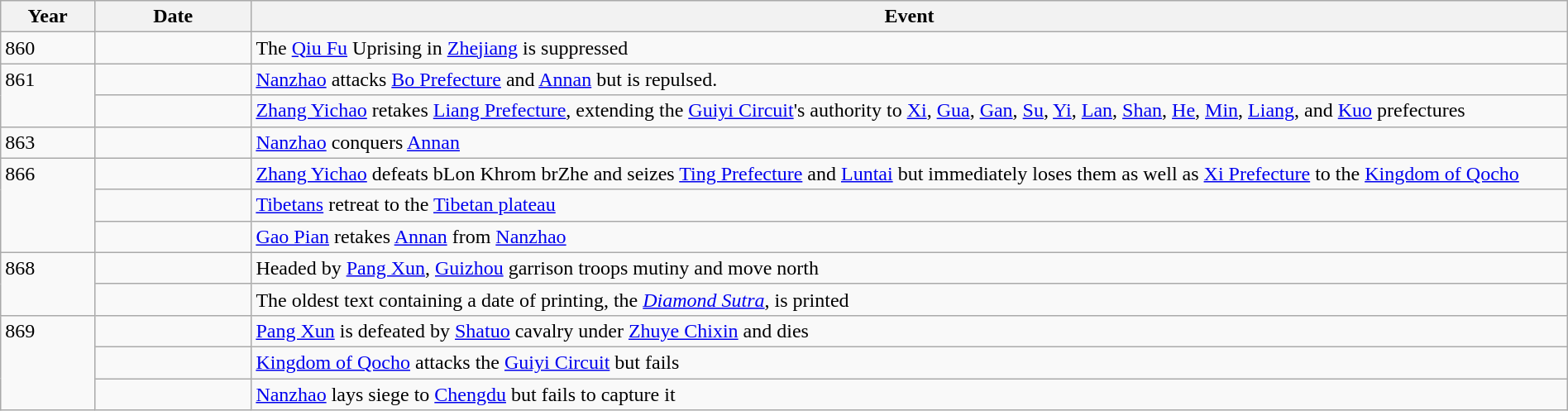<table class="wikitable" width="100%">
<tr>
<th style="width:6%">Year</th>
<th style="width:10%">Date</th>
<th>Event</th>
</tr>
<tr>
<td>860</td>
<td></td>
<td>The <a href='#'>Qiu Fu</a> Uprising in <a href='#'>Zhejiang</a> is suppressed</td>
</tr>
<tr>
<td rowspan="2" valign="top">861</td>
<td></td>
<td><a href='#'>Nanzhao</a> attacks <a href='#'>Bo Prefecture</a> and <a href='#'>Annan</a> but is repulsed.</td>
</tr>
<tr>
<td></td>
<td><a href='#'>Zhang Yichao</a> retakes <a href='#'>Liang Prefecture</a>, extending the <a href='#'>Guiyi Circuit</a>'s authority to <a href='#'>Xi</a>, <a href='#'>Gua</a>, <a href='#'>Gan</a>, <a href='#'>Su</a>, <a href='#'>Yi</a>, <a href='#'>Lan</a>, <a href='#'>Shan</a>, <a href='#'>He</a>, <a href='#'>Min</a>, <a href='#'>Liang</a>, and <a href='#'>Kuo</a> prefectures</td>
</tr>
<tr>
<td>863</td>
<td></td>
<td><a href='#'>Nanzhao</a> conquers <a href='#'>Annan</a></td>
</tr>
<tr>
<td rowspan="3" valign="top">866</td>
<td></td>
<td><a href='#'>Zhang Yichao</a> defeats bLon Khrom brZhe and seizes <a href='#'>Ting Prefecture</a> and <a href='#'>Luntai</a> but immediately loses them as well as <a href='#'>Xi Prefecture</a> to the <a href='#'>Kingdom of Qocho</a></td>
</tr>
<tr>
<td></td>
<td><a href='#'>Tibetans</a> retreat to the <a href='#'>Tibetan plateau</a></td>
</tr>
<tr>
<td></td>
<td><a href='#'>Gao Pian</a> retakes <a href='#'>Annan</a> from <a href='#'>Nanzhao</a></td>
</tr>
<tr>
<td rowspan="2" valign="top">868</td>
<td></td>
<td>Headed by <a href='#'>Pang Xun</a>, <a href='#'>Guizhou</a> garrison troops mutiny and move north</td>
</tr>
<tr>
<td></td>
<td>The oldest text containing a date of printing, the <em><a href='#'>Diamond Sutra</a></em>, is printed</td>
</tr>
<tr>
<td rowspan="3" valign="top">869</td>
<td></td>
<td><a href='#'>Pang Xun</a> is defeated by <a href='#'>Shatuo</a> cavalry under <a href='#'>Zhuye Chixin</a> and dies</td>
</tr>
<tr>
<td></td>
<td><a href='#'>Kingdom of Qocho</a> attacks the <a href='#'>Guiyi Circuit</a> but fails</td>
</tr>
<tr>
<td></td>
<td><a href='#'>Nanzhao</a> lays siege to <a href='#'>Chengdu</a> but fails to capture it</td>
</tr>
</table>
